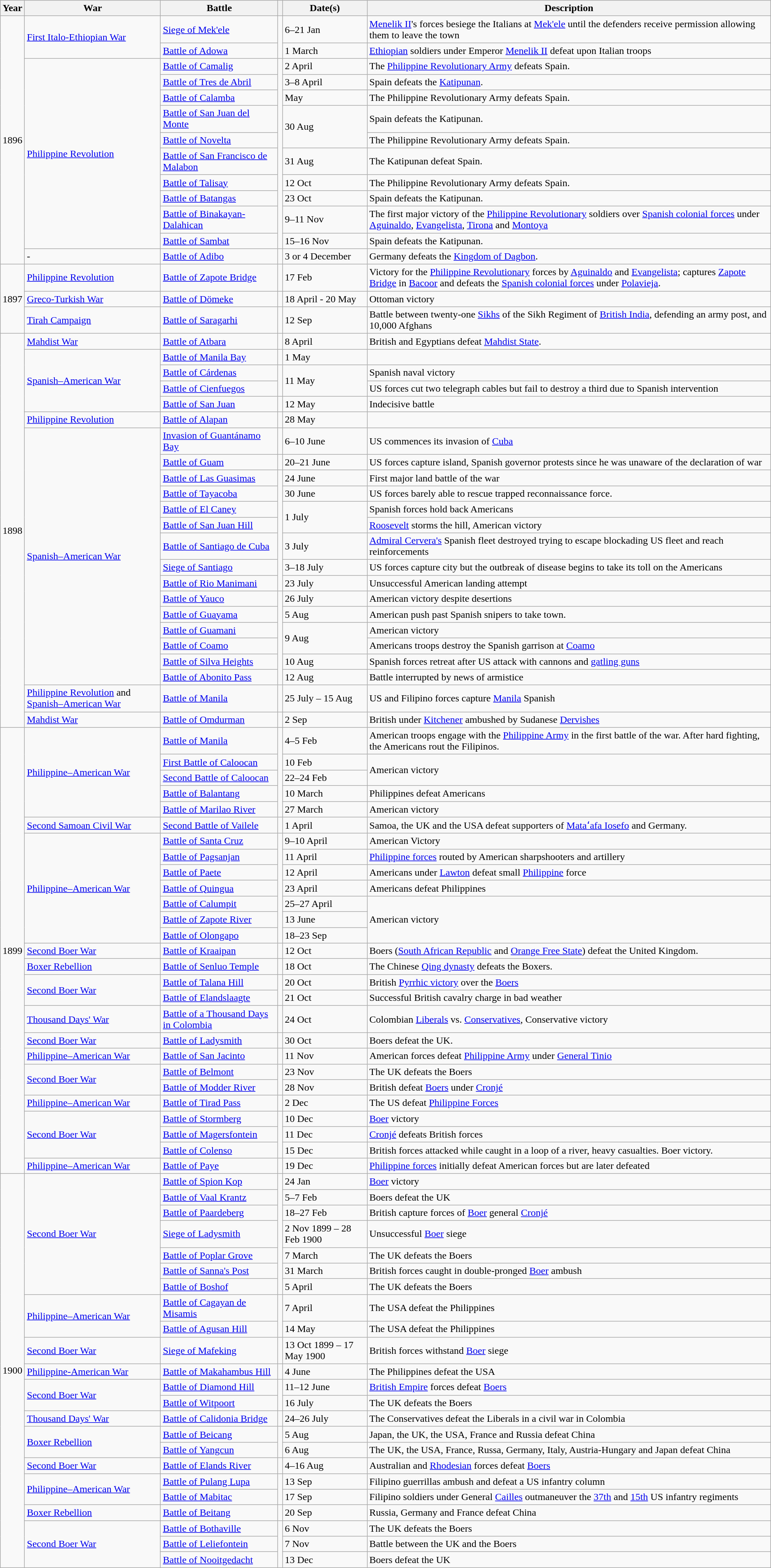<table class="wikitable sortable">
<tr>
<th class="unsortable">Year</th>
<th>War</th>
<th class="unsortable">Battle</th>
<th></th>
<th>Date(s)</th>
<th class="unsortable">Description</th>
</tr>
<tr>
<td rowspan="13">1896</td>
<td rowspan="2"><a href='#'>First Italo-Ethiopian War</a></td>
<td><a href='#'>Siege of Mek'ele</a></td>
<td rowspan="2"></td>
<td>6–21 Jan</td>
<td><a href='#'>Menelik II</a>'s forces besiege the Italians at <a href='#'>Mek'ele</a> until the defenders receive permission allowing them to leave the town</td>
</tr>
<tr>
<td><a href='#'>Battle of Adowa</a></td>
<td>1 March</td>
<td><a href='#'>Ethiopian</a> soldiers under Emperor <a href='#'>Menelik II</a> defeat upon Italian troops</td>
</tr>
<tr>
<td rowspan="10"><a href='#'>Philippine Revolution</a></td>
<td><a href='#'>Battle of Camalig</a></td>
<td rowspan="10"></td>
<td>2 April</td>
<td>The <a href='#'>Philippine Revolutionary Army</a> defeats Spain.</td>
</tr>
<tr>
<td><a href='#'>Battle of Tres de Abril</a></td>
<td>3–8 April</td>
<td>Spain defeats the <a href='#'>Katipunan</a>.</td>
</tr>
<tr>
<td><a href='#'>Battle of Calamba</a></td>
<td>May</td>
<td>The Philippine Revolutionary Army defeats Spain.</td>
</tr>
<tr>
<td><a href='#'>Battle of San Juan del Monte</a></td>
<td rowspan="2">30 Aug</td>
<td>Spain defeats the Katipunan.</td>
</tr>
<tr>
<td><a href='#'>Battle of Novelta</a></td>
<td>The Philippine Revolutionary Army defeats Spain.</td>
</tr>
<tr>
<td><a href='#'>Battle of San Francisco de Malabon</a></td>
<td>31 Aug</td>
<td>The Katipunan defeat Spain.</td>
</tr>
<tr>
<td><a href='#'>Battle of Talisay</a></td>
<td>12 Oct</td>
<td>The Philippine Revolutionary Army defeats Spain.</td>
</tr>
<tr>
<td><a href='#'>Battle of Batangas</a></td>
<td>23 Oct</td>
<td>Spain defeats the Katipunan.</td>
</tr>
<tr>
<td><a href='#'>Battle of Binakayan-Dalahican</a></td>
<td>9–11 Nov</td>
<td>The first major victory of the <a href='#'>Philippine Revolutionary</a> soldiers over <a href='#'>Spanish colonial forces</a> under <a href='#'>Aguinaldo</a>, <a href='#'>Evangelista</a>, <a href='#'>Tirona</a> and <a href='#'>Montoya</a></td>
</tr>
<tr>
<td><a href='#'>Battle of Sambat</a></td>
<td>15–16 Nov</td>
<td>Spain defeats the Katipunan.</td>
</tr>
<tr>
<td>-</td>
<td><a href='#'>Battle of Adibo</a></td>
<td></td>
<td>3 or 4 December</td>
<td>Germany defeats the <a href='#'>Kingdom of Dagbon</a>.</td>
</tr>
<tr>
<td rowspan="3">1897</td>
<td><a href='#'>Philippine Revolution</a></td>
<td><a href='#'>Battle of Zapote Bridge</a></td>
<td></td>
<td>17 Feb</td>
<td>Victory for the <a href='#'>Philippine Revolutionary</a> forces by <a href='#'>Aguinaldo</a> and <a href='#'>Evangelista</a>; captures <a href='#'>Zapote Bridge</a> in <a href='#'>Bacoor</a> and defeats the <a href='#'>Spanish colonial forces</a> under <a href='#'>Polavieja</a>.</td>
</tr>
<tr>
<td><a href='#'>Greco-Turkish War</a></td>
<td><a href='#'>Battle of Dömeke</a></td>
<td></td>
<td>18 April - 20 May</td>
<td>Ottoman victory</td>
</tr>
<tr>
<td><a href='#'>Tirah Campaign</a></td>
<td><a href='#'>Battle of Saragarhi</a></td>
<td></td>
<td>12 Sep</td>
<td>Battle between twenty-one <a href='#'>Sikhs</a> of the Sikh Regiment of <a href='#'>British India</a>, defending an army post, and 10,000 Afghans</td>
</tr>
<tr>
<td rowspan="23">1898</td>
<td><a href='#'>Mahdist War</a></td>
<td><a href='#'>Battle of Atbara</a></td>
<td></td>
<td>8 April</td>
<td>British and Egyptians defeat <a href='#'>Mahdist State</a>.</td>
</tr>
<tr>
<td rowspan="4"><a href='#'>Spanish–American War</a></td>
<td><a href='#'>Battle of Manila Bay</a></td>
<td></td>
<td>1 May</td>
<td></td>
</tr>
<tr>
<td><a href='#'>Battle of Cárdenas</a></td>
<td rowspan="2"></td>
<td rowspan="2">11 May</td>
<td>Spanish naval victory</td>
</tr>
<tr>
<td><a href='#'>Battle of Cienfuegos</a></td>
<td>US forces cut two telegraph cables but fail to destroy a third due to Spanish intervention</td>
</tr>
<tr>
<td><a href='#'>Battle of San Juan</a></td>
<td></td>
<td>12 May</td>
<td>Indecisive battle</td>
</tr>
<tr>
<td><a href='#'>Philippine Revolution</a></td>
<td><a href='#'>Battle of Alapan</a></td>
<td></td>
<td>28 May</td>
<td></td>
</tr>
<tr>
<td rowspan="15"><a href='#'>Spanish–American War</a></td>
<td><a href='#'>Invasion of Guantánamo Bay</a></td>
<td></td>
<td>6–10 June</td>
<td>US commences its invasion of <a href='#'>Cuba</a></td>
</tr>
<tr>
<td><a href='#'>Battle of Guam</a></td>
<td></td>
<td>20–21 June</td>
<td>US forces capture island, Spanish governor protests since he was unaware of the declaration of war</td>
</tr>
<tr>
<td><a href='#'>Battle of Las Guasimas</a></td>
<td rowspan="7"></td>
<td>24 June</td>
<td>First major land battle of the war</td>
</tr>
<tr>
<td><a href='#'>Battle of Tayacoba</a></td>
<td>30 June</td>
<td>US forces barely able to rescue trapped reconnaissance force.</td>
</tr>
<tr>
<td><a href='#'>Battle of El Caney</a></td>
<td rowspan="2">1 July</td>
<td>Spanish forces hold back Americans</td>
</tr>
<tr>
<td><a href='#'>Battle of San Juan Hill</a></td>
<td><a href='#'>Roosevelt</a> storms the hill, American victory</td>
</tr>
<tr>
<td><a href='#'>Battle of Santiago de Cuba</a></td>
<td>3 July</td>
<td><a href='#'>Admiral Cervera's</a> Spanish fleet destroyed trying to escape blockading US fleet and reach reinforcements</td>
</tr>
<tr>
<td><a href='#'>Siege of Santiago</a></td>
<td>3–18 July</td>
<td>US forces capture city but the outbreak of disease begins to take its toll on the Americans</td>
</tr>
<tr>
<td><a href='#'>Battle of Rio Manimani</a></td>
<td>23 July</td>
<td>Unsuccessful American landing attempt</td>
</tr>
<tr>
<td><a href='#'>Battle of Yauco</a></td>
<td rowspan="6"></td>
<td>26 July</td>
<td>American victory despite desertions</td>
</tr>
<tr>
<td><a href='#'>Battle of Guayama</a></td>
<td>5 Aug</td>
<td>American push past Spanish snipers to take town.</td>
</tr>
<tr>
<td><a href='#'>Battle of Guamani</a></td>
<td rowspan="2">9 Aug</td>
<td>American victory</td>
</tr>
<tr>
<td><a href='#'>Battle of Coamo</a></td>
<td>Americans troops destroy the Spanish garrison at <a href='#'>Coamo</a></td>
</tr>
<tr>
<td><a href='#'>Battle of Silva Heights</a></td>
<td>10 Aug</td>
<td>Spanish forces retreat after US attack with cannons and <a href='#'>gatling guns</a></td>
</tr>
<tr>
<td><a href='#'>Battle of Abonito Pass</a></td>
<td>12 Aug</td>
<td>Battle interrupted by news of armistice</td>
</tr>
<tr>
<td><a href='#'>Philippine Revolution</a> and <a href='#'>Spanish–American War</a></td>
<td><a href='#'>Battle of Manila</a></td>
<td></td>
<td>25 July – 15 Aug</td>
<td>US and Filipino forces capture <a href='#'>Manila</a> Spanish</td>
</tr>
<tr>
<td><a href='#'>Mahdist War</a></td>
<td><a href='#'>Battle of Omdurman</a></td>
<td></td>
<td>2 Sep</td>
<td>British under <a href='#'>Kitchener</a> ambushed by Sudanese <a href='#'>Dervishes</a></td>
</tr>
<tr>
<td rowspan="27">1899</td>
<td rowspan="5"><a href='#'>Philippine–American War</a></td>
<td><a href='#'>Battle of Manila</a></td>
<td rowspan="5"></td>
<td>4–5 Feb</td>
<td>American troops engage with the <a href='#'>Philippine Army</a> in the first battle of the war. After hard fighting, the Americans rout the Filipinos.</td>
</tr>
<tr>
<td><a href='#'>First Battle of Caloocan</a></td>
<td>10 Feb</td>
<td rowspan="2">American victory</td>
</tr>
<tr>
<td><a href='#'>Second Battle of Caloocan</a></td>
<td>22–24 Feb</td>
</tr>
<tr>
<td><a href='#'>Battle of Balantang</a></td>
<td>10 March</td>
<td>Philippines defeat Americans</td>
</tr>
<tr>
<td><a href='#'>Battle of Marilao River</a></td>
<td>27 March</td>
<td>American victory</td>
</tr>
<tr>
<td><a href='#'>Second Samoan Civil War</a></td>
<td><a href='#'>Second Battle of Vailele</a></td>
<td></td>
<td>1 April</td>
<td>Samoa, the UK and the USA defeat supporters of <a href='#'>Mataʻafa Iosefo</a> and Germany.</td>
</tr>
<tr>
<td rowspan="7"><a href='#'>Philippine–American War</a></td>
<td><a href='#'>Battle of Santa Cruz</a></td>
<td rowspan="7"></td>
<td>9–10 April</td>
<td>American Victory</td>
</tr>
<tr>
<td><a href='#'>Battle of Pagsanjan</a></td>
<td>11 April</td>
<td><a href='#'>Philippine forces</a> routed by American sharpshooters and artillery</td>
</tr>
<tr>
<td><a href='#'>Battle of Paete</a></td>
<td>12 April</td>
<td>Americans under <a href='#'>Lawton</a> defeat small <a href='#'>Philippine</a> force</td>
</tr>
<tr>
<td><a href='#'>Battle of Quingua</a></td>
<td>23 April</td>
<td>Americans defeat Philippines</td>
</tr>
<tr>
<td><a href='#'>Battle of Calumpit</a></td>
<td>25–27 April</td>
<td rowspan="3">American victory</td>
</tr>
<tr>
<td><a href='#'>Battle of Zapote River</a></td>
<td>13 June</td>
</tr>
<tr>
<td><a href='#'>Battle of Olongapo</a></td>
<td>18–23 Sep</td>
</tr>
<tr>
<td><a href='#'>Second Boer War</a></td>
<td><a href='#'>Battle of Kraaipan</a></td>
<td></td>
<td>12 Oct</td>
<td>Boers (<a href='#'>South African Republic</a> and <a href='#'>Orange Free State</a>) defeat the United Kingdom.</td>
</tr>
<tr>
<td><a href='#'>Boxer Rebellion</a></td>
<td><a href='#'>Battle of Senluo Temple</a></td>
<td></td>
<td>18 Oct</td>
<td>The Chinese <a href='#'>Qing dynasty</a> defeats the Boxers.</td>
</tr>
<tr>
<td rowspan="2"><a href='#'>Second Boer War</a></td>
<td><a href='#'>Battle of Talana Hill</a></td>
<td rowspan="2"></td>
<td>20 Oct</td>
<td>British <a href='#'>Pyrrhic victory</a> over the <a href='#'>Boers</a></td>
</tr>
<tr>
<td><a href='#'>Battle of Elandslaagte</a></td>
<td>21 Oct</td>
<td>Successful British cavalry charge in bad weather</td>
</tr>
<tr>
<td><a href='#'>Thousand Days' War</a></td>
<td><a href='#'>Battle of a Thousand Days in Colombia</a></td>
<td></td>
<td>24 Oct</td>
<td>Colombian <a href='#'>Liberals</a> vs. <a href='#'>Conservatives</a>, Conservative victory</td>
</tr>
<tr>
<td><a href='#'>Second Boer War</a></td>
<td><a href='#'>Battle of Ladysmith</a></td>
<td></td>
<td>30 Oct</td>
<td>Boers defeat the UK.</td>
</tr>
<tr>
<td><a href='#'>Philippine–American War</a></td>
<td><a href='#'>Battle of San Jacinto</a></td>
<td></td>
<td>11 Nov</td>
<td>American forces defeat <a href='#'>Philippine Army</a> under <a href='#'>General Tinio</a></td>
</tr>
<tr>
<td rowspan="2"><a href='#'>Second Boer War</a></td>
<td><a href='#'>Battle of Belmont</a></td>
<td rowspan="2"></td>
<td>23 Nov</td>
<td>The UK defeats the Boers</td>
</tr>
<tr>
<td><a href='#'>Battle of Modder River</a></td>
<td>28 Nov</td>
<td>British defeat <a href='#'>Boers</a> under <a href='#'>Cronjé</a></td>
</tr>
<tr>
<td><a href='#'>Philippine–American War</a></td>
<td><a href='#'>Battle of Tirad Pass</a></td>
<td></td>
<td>2 Dec</td>
<td>The US defeat <a href='#'>Philippine Forces</a></td>
</tr>
<tr>
<td rowspan="3"><a href='#'>Second Boer War</a></td>
<td><a href='#'>Battle of Stormberg</a></td>
<td rowspan="3"></td>
<td>10 Dec</td>
<td><a href='#'>Boer</a> victory</td>
</tr>
<tr>
<td><a href='#'>Battle of Magersfontein</a></td>
<td>11 Dec</td>
<td><a href='#'>Cronjé</a> defeats British forces</td>
</tr>
<tr>
<td><a href='#'>Battle of Colenso</a></td>
<td>15 Dec</td>
<td>British forces attacked while caught in a loop of a river, heavy casualties. Boer victory.</td>
</tr>
<tr>
<td><a href='#'>Philippine–American War</a></td>
<td><a href='#'>Battle of Paye</a></td>
<td></td>
<td>19 Dec</td>
<td><a href='#'>Philippine forces</a> initially defeat American forces but are later defeated</td>
</tr>
<tr>
<td rowspan="23">1900</td>
<td rowspan="7"><a href='#'>Second Boer War</a></td>
<td><a href='#'>Battle of Spion Kop</a></td>
<td rowspan="7"></td>
<td>24 Jan</td>
<td><a href='#'>Boer</a> victory</td>
</tr>
<tr>
<td><a href='#'>Battle of Vaal Krantz</a></td>
<td>5–7 Feb</td>
<td>Boers defeat the UK</td>
</tr>
<tr>
<td><a href='#'>Battle of Paardeberg</a></td>
<td>18–27 Feb</td>
<td>British capture forces of <a href='#'>Boer</a> general <a href='#'>Cronjé</a></td>
</tr>
<tr>
<td><a href='#'>Siege of Ladysmith</a></td>
<td>2 Nov 1899 – 28 Feb 1900</td>
<td>Unsuccessful <a href='#'>Boer</a> siege</td>
</tr>
<tr>
<td><a href='#'>Battle of Poplar Grove</a></td>
<td>7 March</td>
<td>The UK defeats the Boers</td>
</tr>
<tr>
<td><a href='#'>Battle of Sanna's Post</a></td>
<td>31 March</td>
<td>British forces caught in double-pronged <a href='#'>Boer</a> ambush</td>
</tr>
<tr>
<td><a href='#'>Battle of Boshof</a></td>
<td>5 April</td>
<td>The UK defeats the Boers</td>
</tr>
<tr>
<td rowspan="2"><a href='#'>Philippine–American War</a></td>
<td><a href='#'>Battle of Cagayan de Misamis</a></td>
<td rowspan="2"></td>
<td>7 April</td>
<td>The USA defeat the Philippines</td>
</tr>
<tr>
<td><a href='#'>Battle of Agusan Hill</a></td>
<td>14 May</td>
<td>The USA defeat the Philippines</td>
</tr>
<tr>
<td><a href='#'>Second Boer War</a></td>
<td><a href='#'>Siege of Mafeking</a></td>
<td></td>
<td>13 Oct 1899 – 17 May 1900</td>
<td>British forces withstand <a href='#'>Boer</a> siege</td>
</tr>
<tr>
<td><a href='#'>Philippine-American War</a></td>
<td><a href='#'>Battle of Makahambus Hill</a></td>
<td></td>
<td>4 June</td>
<td>The Philippines defeat the USA</td>
</tr>
<tr>
<td rowspan="2"><a href='#'>Second Boer War</a></td>
<td><a href='#'>Battle of Diamond Hill</a></td>
<td rowspan="2"></td>
<td>11–12 June</td>
<td><a href='#'>British Empire</a> forces defeat <a href='#'>Boers</a></td>
</tr>
<tr>
<td><a href='#'>Battle of Witpoort</a></td>
<td>16 July</td>
<td>The UK defeats the Boers</td>
</tr>
<tr>
<td><a href='#'>Thousand Days' War</a></td>
<td><a href='#'>Battle of Calidonia Bridge</a></td>
<td></td>
<td>24–26 July</td>
<td>The Conservatives defeat the Liberals in a civil war in Colombia</td>
</tr>
<tr>
<td rowspan="2"><a href='#'>Boxer Rebellion</a></td>
<td><a href='#'>Battle of Beicang</a></td>
<td rowspan="2"></td>
<td>5 Aug</td>
<td>Japan, the UK, the USA, France and Russia defeat China</td>
</tr>
<tr>
<td><a href='#'>Battle of Yangcun</a></td>
<td>6 Aug</td>
<td>The UK, the USA, France, Russa, Germany, Italy, Austria-Hungary and Japan defeat China</td>
</tr>
<tr>
<td><a href='#'>Second Boer War</a></td>
<td><a href='#'>Battle of Elands River</a></td>
<td></td>
<td>4–16 Aug</td>
<td>Australian and <a href='#'>Rhodesian</a> forces defeat <a href='#'>Boers</a></td>
</tr>
<tr>
<td rowspan="2"><a href='#'>Philippine–American War</a></td>
<td><a href='#'>Battle of Pulang Lupa</a></td>
<td rowspan="2"></td>
<td>13 Sep</td>
<td>Filipino guerrillas ambush and defeat a US infantry column</td>
</tr>
<tr>
<td><a href='#'>Battle of Mabitac</a></td>
<td>17 Sep</td>
<td>Filipino soldiers under General <a href='#'>Cailles</a> outmaneuver the <a href='#'>37th</a> and <a href='#'>15th</a> US infantry regiments</td>
</tr>
<tr>
<td><a href='#'>Boxer Rebellion</a></td>
<td><a href='#'>Battle of Beitang</a></td>
<td></td>
<td>20 Sep</td>
<td>Russia, Germany and France defeat China</td>
</tr>
<tr>
<td rowspan="3"><a href='#'>Second Boer War</a></td>
<td><a href='#'>Battle of Bothaville</a></td>
<td rowspan="3"></td>
<td>6 Nov</td>
<td>The UK defeats the Boers</td>
</tr>
<tr>
<td><a href='#'>Battle of Leliefontein</a></td>
<td>7 Nov</td>
<td>Battle between the UK and the Boers</td>
</tr>
<tr>
<td><a href='#'>Battle of Nooitgedacht</a></td>
<td>13 Dec</td>
<td>Boers defeat the UK</td>
</tr>
</table>
